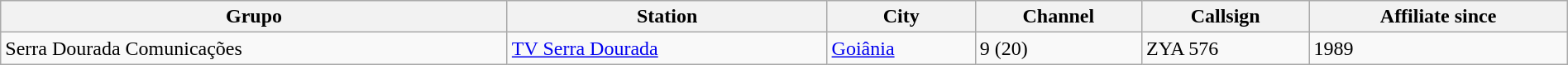<table class = "wikitable" style = "width: 100%">
<tr>
<th>Grupo</th>
<th>Station</th>
<th>City</th>
<th>Channel</th>
<th>Callsign</th>
<th>Affiliate since</th>
</tr>
<tr>
<td>Serra Dourada Comunicações</td>
<td><a href='#'>TV Serra Dourada</a></td>
<td><a href='#'>Goiânia</a></td>
<td>9 (20)</td>
<td>ZYA 576</td>
<td>1989</td>
</tr>
</table>
